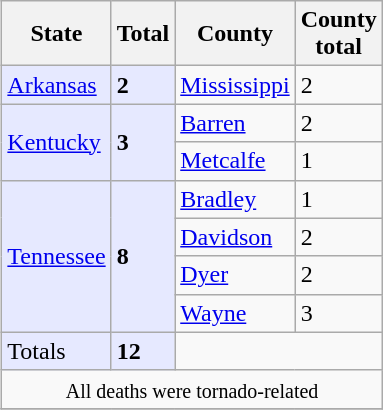<table class="wikitable" style="margin:0 0 0.5em 1em;float:right;clear:right;">
<tr>
<th><strong>State</strong></th>
<th><strong>Total</strong></th>
<th><strong>County</strong></th>
<th><strong>County<br>total</strong></th>
</tr>
<tr>
<td rowspan=1 bgcolor="#e6e9ff"><a href='#'>Arkansas</a></td>
<td rowspan=1 bgcolor="#e6e9ff"><strong>2</strong></td>
<td><a href='#'>Mississippi</a></td>
<td>2</td>
</tr>
<tr>
<td rowspan=2 bgcolor="#e6e9ff"><a href='#'>Kentucky</a></td>
<td rowspan=2 bgcolor="#e6e9ff"><strong>3</strong></td>
<td><a href='#'>Barren</a></td>
<td>2</td>
</tr>
<tr>
<td><a href='#'>Metcalfe</a></td>
<td>1</td>
</tr>
<tr>
<td rowspan=4 bgcolor="#e6e9ff"><a href='#'>Tennessee</a></td>
<td rowspan=4 bgcolor="#e6e9ff"><strong>8</strong></td>
<td><a href='#'>Bradley</a></td>
<td>1</td>
</tr>
<tr>
<td><a href='#'>Davidson</a></td>
<td>2</td>
</tr>
<tr>
<td><a href='#'>Dyer</a></td>
<td>2</td>
</tr>
<tr>
<td><a href='#'>Wayne</a></td>
<td>3</td>
</tr>
<tr>
<td bgcolor="#e6e9ff">Totals</td>
<td bgcolor="#e6e9ff"><strong>12</strong></td>
<td colspan=2></td>
</tr>
<tr>
<td colspan=4 align=center><small>All deaths were tornado-related</small></td>
</tr>
<tr>
</tr>
</table>
